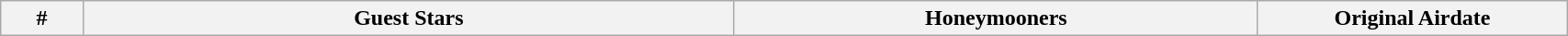<table class="wikitable plainrowheaders" style="width:90%;">
<tr>
<th width=10>#</th>
<th width=130>Guest Stars</th>
<th width=90>Honeymooners</th>
<th width=50>Original Airdate<br>
































</th>
</tr>
</table>
